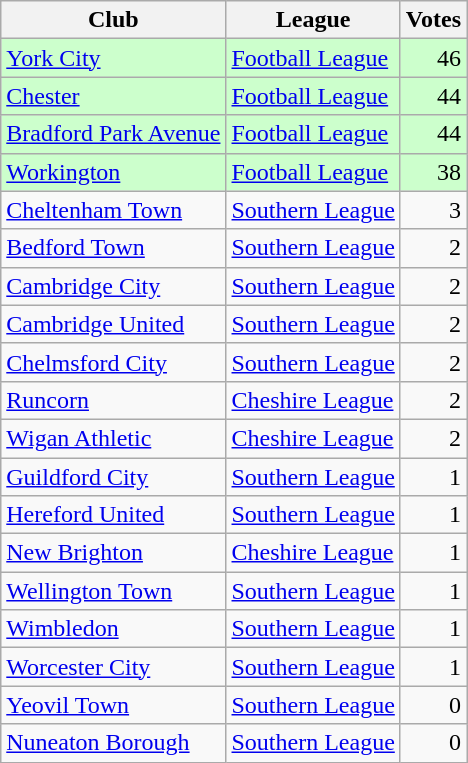<table class=wikitable style=text-align:left>
<tr>
<th>Club</th>
<th>League</th>
<th>Votes</th>
</tr>
<tr bgcolor=ccffcc>
<td><a href='#'>York City</a></td>
<td><a href='#'>Football League</a></td>
<td align=right>46</td>
</tr>
<tr bgcolor=ccffcc>
<td><a href='#'>Chester</a></td>
<td><a href='#'>Football League</a></td>
<td align=right>44</td>
</tr>
<tr bgcolor=ccffcc>
<td><a href='#'>Bradford Park Avenue</a></td>
<td><a href='#'>Football League</a></td>
<td align=right>44</td>
</tr>
<tr bgcolor=ccffcc>
<td><a href='#'>Workington</a></td>
<td><a href='#'>Football League</a></td>
<td align=right>38</td>
</tr>
<tr>
<td><a href='#'>Cheltenham Town</a></td>
<td><a href='#'>Southern League</a></td>
<td align=right>3</td>
</tr>
<tr>
<td><a href='#'>Bedford Town</a></td>
<td><a href='#'>Southern League</a></td>
<td align=right>2</td>
</tr>
<tr>
<td><a href='#'>Cambridge City</a></td>
<td><a href='#'>Southern League</a></td>
<td align=right>2</td>
</tr>
<tr>
<td><a href='#'>Cambridge United</a></td>
<td><a href='#'>Southern League</a></td>
<td align=right>2</td>
</tr>
<tr>
<td><a href='#'>Chelmsford City</a></td>
<td><a href='#'>Southern League</a></td>
<td align=right>2</td>
</tr>
<tr>
<td><a href='#'>Runcorn</a></td>
<td><a href='#'>Cheshire League</a></td>
<td align=right>2</td>
</tr>
<tr>
<td><a href='#'>Wigan Athletic</a></td>
<td><a href='#'>Cheshire League</a></td>
<td align=right>2</td>
</tr>
<tr>
<td><a href='#'>Guildford City</a></td>
<td><a href='#'>Southern League</a></td>
<td align=right>1</td>
</tr>
<tr>
<td><a href='#'>Hereford United</a></td>
<td><a href='#'>Southern League</a></td>
<td align=right>1</td>
</tr>
<tr>
<td><a href='#'>New Brighton</a></td>
<td><a href='#'>Cheshire League</a></td>
<td align=right>1</td>
</tr>
<tr>
<td><a href='#'>Wellington Town</a></td>
<td><a href='#'>Southern League</a></td>
<td align=right>1</td>
</tr>
<tr>
<td><a href='#'>Wimbledon</a></td>
<td><a href='#'>Southern League</a></td>
<td align=right>1</td>
</tr>
<tr>
<td><a href='#'>Worcester City</a></td>
<td><a href='#'>Southern League</a></td>
<td align=right>1</td>
</tr>
<tr>
<td><a href='#'>Yeovil Town</a></td>
<td><a href='#'>Southern League</a></td>
<td align=right>0</td>
</tr>
<tr>
<td><a href='#'>Nuneaton Borough</a></td>
<td><a href='#'>Southern League</a></td>
<td align=right>0</td>
</tr>
</table>
